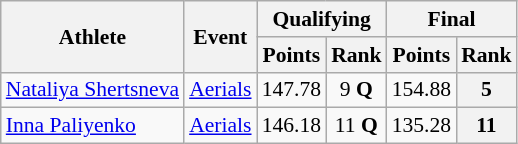<table class="wikitable" style="font-size:90%">
<tr>
<th rowspan="2">Athlete</th>
<th rowspan="2">Event</th>
<th colspan="2">Qualifying</th>
<th colspan="2">Final</th>
</tr>
<tr>
<th>Points</th>
<th>Rank</th>
<th>Points</th>
<th>Rank</th>
</tr>
<tr>
<td><a href='#'>Nataliya Shertsneva</a></td>
<td><a href='#'>Aerials</a></td>
<td align="center">147.78</td>
<td align="center">9 <strong>Q</strong></td>
<td align="center">154.88</td>
<th align="center">5</th>
</tr>
<tr>
<td><a href='#'>Inna Paliyenko</a></td>
<td><a href='#'>Aerials</a></td>
<td align="center">146.18</td>
<td align="center">11 <strong>Q</strong></td>
<td align="center">135.28</td>
<th align="center">11</th>
</tr>
</table>
